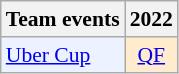<table style='font-size: 90%; text-align:center;' class='wikitable'>
<tr>
<th>Team events</th>
<th>2022</th>
</tr>
<tr>
<td bgcolor="#ECF2FF"; align="left"><a href='#'>Uber Cup</a></td>
<td bgcolor=FFEBCD><a href='#'>QF</a></td>
</tr>
</table>
